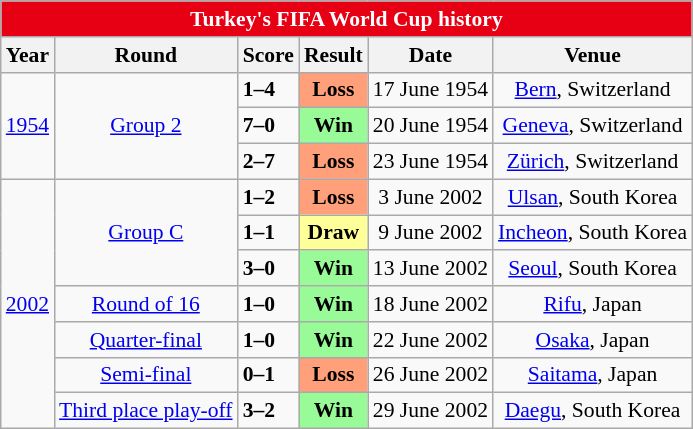<table class="wikitable collapsible collapsed" style="text-align:center;font-size:90%">
<tr>
<th style="color:white;background:#E70013" colspan=6>Turkey's FIFA World Cup history</th>
</tr>
<tr>
<th>Year</th>
<th>Round</th>
<th>Score</th>
<th>Result</th>
<th>Date</th>
<th>Venue</th>
</tr>
<tr>
<td rowspan=3><a href='#'>1954</a></td>
<td rowspan=3><a href='#'>Group 2</a></td>
<td align="left"> <strong>1–4</strong> </td>
<td bgcolor="#FFA07A"><strong>Loss</strong></td>
<td>17 June 1954</td>
<td><a href='#'>Bern</a>, Switzerland</td>
</tr>
<tr>
<td align="left"> <strong>7–0</strong> </td>
<td bgcolor="#98FB98"><strong>Win</strong></td>
<td>20 June 1954</td>
<td><a href='#'>Geneva</a>, Switzerland</td>
</tr>
<tr>
<td align="left"> <strong>2–7</strong> </td>
<td bgcolor="#FFA07A"><strong>Loss</strong></td>
<td>23 June 1954</td>
<td><a href='#'>Zürich</a>, Switzerland</td>
</tr>
<tr>
<td rowspan=7><a href='#'>2002</a></td>
<td rowspan=3><a href='#'>Group C</a></td>
<td align="left"> <strong>1–2</strong> </td>
<td bgcolor="#FFA07A"><strong>Loss</strong></td>
<td>3 June 2002</td>
<td><a href='#'>Ulsan</a>, South Korea</td>
</tr>
<tr>
<td align="left"> <strong>1–1</strong> </td>
<td bgcolor="#FFFF99"><strong>Draw</strong></td>
<td>9 June 2002</td>
<td><a href='#'>Incheon</a>, South Korea</td>
</tr>
<tr>
<td align="left"> <strong>3–0</strong> </td>
<td bgcolor="#98FB98"><strong>Win</strong></td>
<td>13 June 2002</td>
<td><a href='#'>Seoul</a>, South Korea</td>
</tr>
<tr>
<td><a href='#'>Round of 16</a></td>
<td align="left"> <strong>1–0</strong> </td>
<td bgcolor="#98FB98"><strong>Win</strong></td>
<td>18 June 2002</td>
<td><a href='#'>Rifu</a>, Japan</td>
</tr>
<tr>
<td><a href='#'>Quarter-final</a></td>
<td align="left"> <strong>1–0</strong>  </td>
<td bgcolor="#98FB98"><strong>Win</strong></td>
<td>22 June 2002</td>
<td><a href='#'>Osaka</a>, Japan</td>
</tr>
<tr>
<td><a href='#'>Semi-final</a></td>
<td align="left"> <strong>0–1</strong> </td>
<td bgcolor="#FFA07A"><strong>Loss</strong></td>
<td>26 June 2002</td>
<td><a href='#'>Saitama</a>, Japan</td>
</tr>
<tr>
<td><a href='#'>Third place play-off</a></td>
<td align="left"> <strong>3–2</strong> </td>
<td bgcolor="#98FB98"><strong>Win</strong></td>
<td>29 June 2002</td>
<td><a href='#'>Daegu</a>, South Korea</td>
</tr>
</table>
